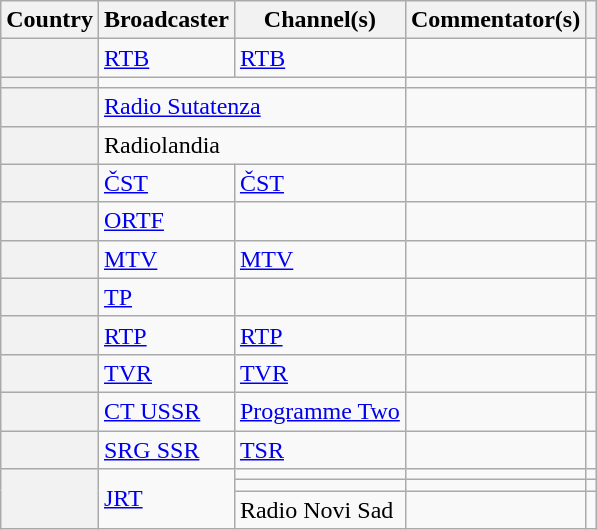<table class="wikitable plainrowheaders">
<tr>
<th scope="col">Country</th>
<th scope="col">Broadcaster</th>
<th scope="col">Channel(s)</th>
<th scope="col">Commentator(s)</th>
<th scope="col"></th>
</tr>
<tr>
<th scope="row"></th>
<td><a href='#'>RTB</a></td>
<td><a href='#'>RTB</a></td>
<td></td>
<td style="text-align:center"></td>
</tr>
<tr>
<th scope="rowgroup"></th>
<td colspan="2"></td>
<td></td>
<td style="text-align:center"></td>
</tr>
<tr>
<th scope="rowgroup"></th>
<td colspan="2"><a href='#'>Radio Sutatenza</a></td>
<td></td>
<td style="text-align:center"></td>
</tr>
<tr>
<th scope="rowgroup"></th>
<td colspan="2">Radiolandia</td>
<td></td>
<td style="text-align:center"></td>
</tr>
<tr>
<th scope="row"></th>
<td><a href='#'>ČST</a></td>
<td><a href='#'>ČST</a></td>
<td></td>
<td style="text-align:center"></td>
</tr>
<tr>
<th scope="row"></th>
<td><a href='#'>ORTF</a></td>
<td></td>
<td></td>
<td style="text-align:center"></td>
</tr>
<tr>
<th scope="row"></th>
<td><a href='#'>MTV</a></td>
<td><a href='#'>MTV</a></td>
<td></td>
<td style="text-align:center"></td>
</tr>
<tr>
<th scope="row"></th>
<td><a href='#'>TP</a></td>
<td></td>
<td></td>
<td style="text-align:center"></td>
</tr>
<tr>
<th scope="row"></th>
<td><a href='#'>RTP</a></td>
<td><a href='#'>RTP</a></td>
<td></td>
<td style="text-align:center"></td>
</tr>
<tr>
<th scope="row"></th>
<td><a href='#'>TVR</a></td>
<td><a href='#'>TVR</a></td>
<td></td>
<td style="text-align:center"></td>
</tr>
<tr>
<th scope="row"></th>
<td><a href='#'>CT USSR</a></td>
<td><a href='#'>Programme Two</a></td>
<td></td>
<td style="text-align:center"></td>
</tr>
<tr>
<th scope="row"></th>
<td><a href='#'>SRG SSR</a></td>
<td><a href='#'>TSR</a></td>
<td></td>
<td style="text-align:center"></td>
</tr>
<tr>
<th scope="rowgroup" rowspan="3"></th>
<td rowspan="3"><a href='#'>JRT</a></td>
<td></td>
<td></td>
<td style="text-align:center"></td>
</tr>
<tr>
<td></td>
<td></td>
<td style="text-align:center"></td>
</tr>
<tr>
<td>Radio Novi Sad</td>
<td></td>
<td style="text-align:center"></td>
</tr>
</table>
